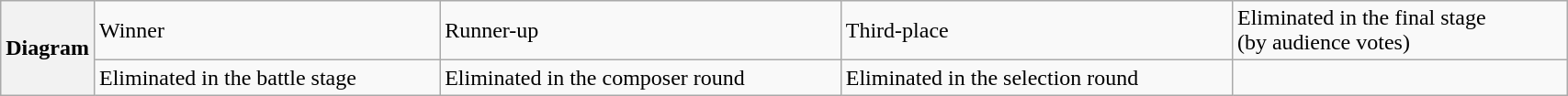<table class="wikitable" style="height:2.6em" width="90%">
<tr>
<th rowspan="2" width="5%">Diagram</th>
<td> Winner</td>
<td> Runner-up</td>
<td> Third-place</td>
<td> Eliminated in the final stage<br>(by audience votes)</td>
</tr>
<tr>
<td> Eliminated in the battle stage</td>
<td> Eliminated in the composer round</td>
<td> Eliminated in the selection round</td>
<td></td>
</tr>
</table>
